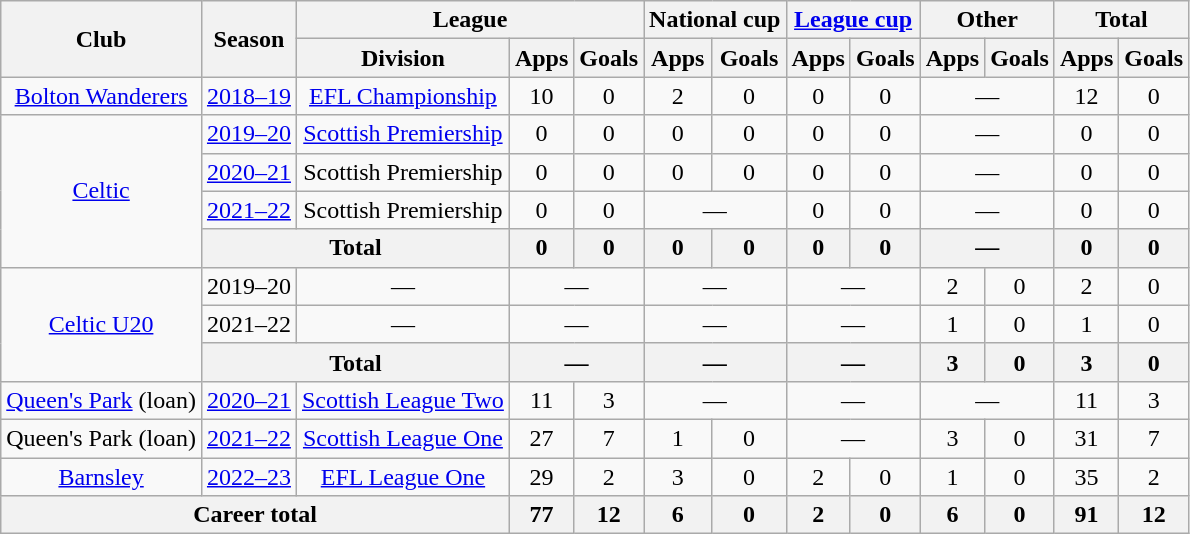<table class="wikitable" style="text-align:center">
<tr>
<th rowspan="2">Club</th>
<th rowspan="2">Season</th>
<th colspan="3">League</th>
<th colspan="2">National cup</th>
<th colspan="2"><a href='#'>League cup</a></th>
<th colspan="2">Other</th>
<th colspan="2">Total</th>
</tr>
<tr>
<th>Division</th>
<th>Apps</th>
<th>Goals</th>
<th>Apps</th>
<th>Goals</th>
<th>Apps</th>
<th>Goals</th>
<th>Apps</th>
<th>Goals</th>
<th>Apps</th>
<th>Goals</th>
</tr>
<tr>
<td><a href='#'>Bolton Wanderers</a></td>
<td><a href='#'>2018–19</a></td>
<td><a href='#'>EFL Championship</a></td>
<td>10</td>
<td>0</td>
<td>2</td>
<td>0</td>
<td>0</td>
<td>0</td>
<td colspan="2">—</td>
<td>12</td>
<td>0</td>
</tr>
<tr>
<td rowspan="4"><a href='#'>Celtic</a></td>
<td><a href='#'>2019–20</a></td>
<td><a href='#'>Scottish Premiership</a></td>
<td>0</td>
<td>0</td>
<td>0</td>
<td>0</td>
<td>0</td>
<td>0</td>
<td colspan="2">—</td>
<td>0</td>
<td>0</td>
</tr>
<tr>
<td><a href='#'>2020–21</a></td>
<td>Scottish Premiership</td>
<td>0</td>
<td>0</td>
<td>0</td>
<td>0</td>
<td>0</td>
<td>0</td>
<td colspan="2">—</td>
<td>0</td>
<td>0</td>
</tr>
<tr>
<td><a href='#'>2021–22</a></td>
<td>Scottish Premiership</td>
<td>0</td>
<td>0</td>
<td colspan="2">—</td>
<td>0</td>
<td>0</td>
<td colspan="2">—</td>
<td>0</td>
<td>0</td>
</tr>
<tr>
<th colspan="2">Total</th>
<th>0</th>
<th>0</th>
<th>0</th>
<th>0</th>
<th>0</th>
<th>0</th>
<th colspan="2">—</th>
<th>0</th>
<th>0</th>
</tr>
<tr>
<td rowspan="3"><a href='#'>Celtic U20</a></td>
<td>2019–20</td>
<td>—</td>
<td colspan="2">—</td>
<td colspan="2">—</td>
<td colspan="2">—</td>
<td>2</td>
<td>0</td>
<td>2</td>
<td>0</td>
</tr>
<tr>
<td>2021–22</td>
<td>—</td>
<td colspan="2">—</td>
<td colspan="2">—</td>
<td colspan="2">—</td>
<td>1</td>
<td>0</td>
<td>1</td>
<td>0</td>
</tr>
<tr>
<th colspan="2">Total</th>
<th colspan="2">—</th>
<th colspan="2">—</th>
<th colspan="2">—</th>
<th>3</th>
<th>0</th>
<th>3</th>
<th>0</th>
</tr>
<tr>
<td><a href='#'>Queen's Park</a> (loan)</td>
<td><a href='#'>2020–21</a></td>
<td><a href='#'>Scottish League Two</a></td>
<td>11</td>
<td>3</td>
<td colspan="2">—</td>
<td colspan="2">—</td>
<td colspan="2">—</td>
<td>11</td>
<td>3</td>
</tr>
<tr>
<td>Queen's Park (loan)</td>
<td><a href='#'>2021–22</a></td>
<td><a href='#'>Scottish League One</a></td>
<td>27</td>
<td>7</td>
<td>1</td>
<td>0</td>
<td colspan="2">—</td>
<td>3</td>
<td>0</td>
<td>31</td>
<td>7</td>
</tr>
<tr>
<td><a href='#'>Barnsley</a></td>
<td><a href='#'>2022–23</a></td>
<td><a href='#'>EFL League One</a></td>
<td>29</td>
<td>2</td>
<td>3</td>
<td>0</td>
<td>2</td>
<td>0</td>
<td>1</td>
<td>0</td>
<td>35</td>
<td>2</td>
</tr>
<tr>
<th colspan="3">Career total</th>
<th>77</th>
<th>12</th>
<th>6</th>
<th>0</th>
<th>2</th>
<th>0</th>
<th>6</th>
<th>0</th>
<th>91</th>
<th>12</th>
</tr>
</table>
